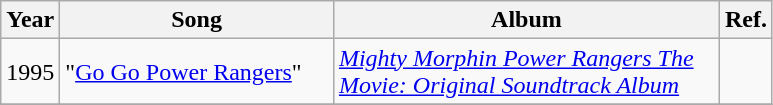<table class="wikitable">
<tr>
<th>Year</th>
<th width="175">Song</th>
<th width="250">Album</th>
<th>Ref.</th>
</tr>
<tr>
<td rowspan="1" align="center">1995</td>
<td>"<a href='#'>Go Go Power Rangers</a>"</td>
<td><em><a href='#'>Mighty Morphin Power Rangers The Movie: Original Soundtrack Album</a></em></td>
<td align="center"></td>
</tr>
<tr>
</tr>
</table>
